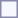<table style="border:1px solid #8888aa; background-color:#f7f8ff; padding:5px; font-size:95%; margin: 0px 12px 12px 0px;">
</table>
